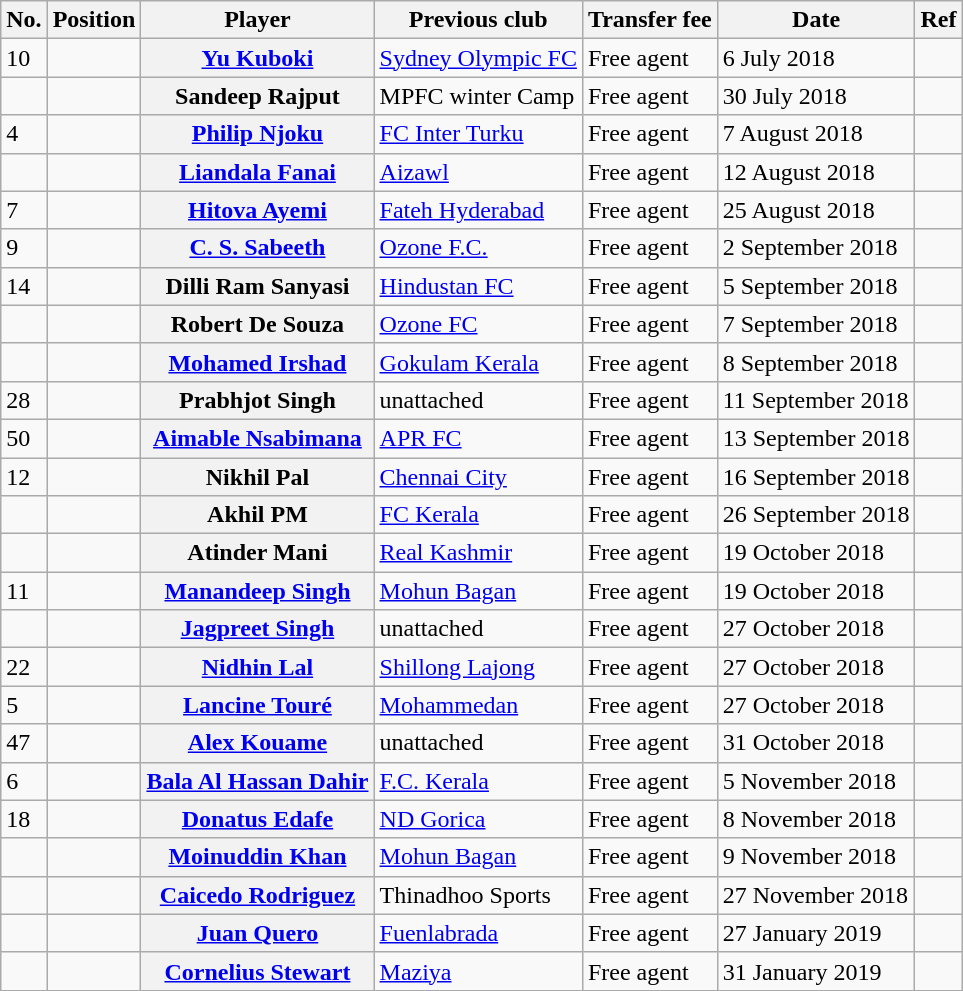<table class="wikitable plainrowheaders" style="text-align:center; text-align:left">
<tr>
<th>No.</th>
<th scope="col">Position</th>
<th scope="col">Player</th>
<th scope="col">Previous club</th>
<th scope="col">Transfer fee</th>
<th scope="col">Date</th>
<th scope="col">Ref</th>
</tr>
<tr>
<td>10</td>
<td></td>
<th scope="row"> <a href='#'>Yu Kuboki</a></th>
<td><a href='#'>Sydney Olympic FC</a></td>
<td>Free agent</td>
<td>6 July 2018</td>
<td></td>
</tr>
<tr>
<td></td>
<td></td>
<th scope="row"> Sandeep Rajput</th>
<td>MPFC winter Camp</td>
<td>Free agent</td>
<td>30 July 2018</td>
<td></td>
</tr>
<tr>
<td>4</td>
<td></td>
<th scope="row"> <a href='#'>Philip Njoku</a></th>
<td> <a href='#'>FC Inter Turku</a></td>
<td>Free agent</td>
<td>7 August 2018</td>
<td></td>
</tr>
<tr>
<td></td>
<td></td>
<th scope="row"> <a href='#'>Liandala Fanai</a></th>
<td> <a href='#'>Aizawl</a></td>
<td>Free agent</td>
<td>12 August 2018</td>
<td></td>
</tr>
<tr>
<td>7</td>
<td></td>
<th scope="row"> <a href='#'>Hitova Ayemi</a></th>
<td> <a href='#'>Fateh Hyderabad</a></td>
<td>Free agent</td>
<td>25 August 2018</td>
<td></td>
</tr>
<tr>
<td>9</td>
<td></td>
<th scope="row"> <a href='#'>C. S. Sabeeth</a></th>
<td> <a href='#'>Ozone F.C.</a></td>
<td>Free agent</td>
<td>2 September 2018</td>
<td></td>
</tr>
<tr>
<td>14</td>
<td></td>
<th scope="row"> Dilli Ram Sanyasi</th>
<td> <a href='#'>Hindustan FC</a></td>
<td>Free agent</td>
<td>5 September 2018</td>
<td></td>
</tr>
<tr>
<td></td>
<td></td>
<th scope="row">  Robert De Souza</th>
<td> <a href='#'>Ozone FC</a></td>
<td>Free agent</td>
<td>7 September 2018</td>
<td></td>
</tr>
<tr>
<td></td>
<td></td>
<th scope="row"> <a href='#'>Mohamed Irshad</a></th>
<td><a href='#'>Gokulam Kerala</a></td>
<td>Free agent</td>
<td>8 September 2018</td>
<td></td>
</tr>
<tr>
<td>28</td>
<td></td>
<th scope="row"> Prabhjot Singh</th>
<td>unattached</td>
<td>Free agent</td>
<td>11 September 2018</td>
<td></td>
</tr>
<tr>
<td>50</td>
<td></td>
<th scope="row"> <a href='#'>Aimable Nsabimana</a></th>
<td> <a href='#'>APR FC</a></td>
<td>Free agent</td>
<td>13 September 2018</td>
<td></td>
</tr>
<tr>
<td>12</td>
<td></td>
<th scope="row"> Nikhil Pal</th>
<td> <a href='#'>Chennai City</a></td>
<td>Free agent</td>
<td>16 September 2018</td>
<td></td>
</tr>
<tr>
<td></td>
<td></td>
<th scope="row"> Akhil PM</th>
<td><a href='#'>FC Kerala</a></td>
<td>Free agent</td>
<td>26 September 2018</td>
<td></td>
</tr>
<tr>
<td></td>
<td></td>
<th scope="row"> Atinder Mani</th>
<td><a href='#'>Real Kashmir</a></td>
<td>Free agent</td>
<td>19 October 2018</td>
<td></td>
</tr>
<tr>
<td>11</td>
<td></td>
<th scope="row"> <a href='#'>Manandeep Singh</a></th>
<td><a href='#'>Mohun Bagan</a></td>
<td>Free agent</td>
<td>19 October 2018</td>
<td></td>
</tr>
<tr>
<td></td>
<td></td>
<th scope="row"> <a href='#'>Jagpreet Singh</a></th>
<td>unattached</td>
<td>Free agent</td>
<td>27 October 2018</td>
<td></td>
</tr>
<tr>
<td>22</td>
<td></td>
<th scope="row"> <a href='#'>Nidhin Lal</a></th>
<td> <a href='#'>Shillong Lajong</a></td>
<td>Free agent</td>
<td>27 October 2018</td>
<td></td>
</tr>
<tr>
<td>5</td>
<td></td>
<th scope="row"> <a href='#'>Lancine Touré</a></th>
<td><a href='#'>Mohammedan</a></td>
<td>Free agent</td>
<td>27 October 2018</td>
<td></td>
</tr>
<tr>
<td>47</td>
<td></td>
<th scope="row"> <a href='#'>Alex Kouame</a></th>
<td>unattached</td>
<td>Free agent</td>
<td>31 October 2018</td>
<td></td>
</tr>
<tr>
<td>6</td>
<td></td>
<th scope="row"> <a href='#'>Bala Al Hassan Dahir</a></th>
<td><a href='#'>F.C. Kerala</a></td>
<td>Free agent</td>
<td>5 November 2018</td>
<td></td>
</tr>
<tr>
<td>18</td>
<td></td>
<th scope="row"> <a href='#'>Donatus Edafe</a></th>
<td> <a href='#'>ND Gorica</a></td>
<td>Free agent</td>
<td>8 November 2018</td>
<td></td>
</tr>
<tr>
<td></td>
<td></td>
<th scope="row"> <a href='#'>Moinuddin Khan</a></th>
<td> <a href='#'>Mohun Bagan</a></td>
<td>Free agent</td>
<td>9 November 2018</td>
<td></td>
</tr>
<tr>
<td></td>
<td></td>
<th scope="row"> <a href='#'>Caicedo Rodriguez</a></th>
<td> Thinadhoo Sports</td>
<td>Free agent</td>
<td>27 November 2018</td>
<td></td>
</tr>
<tr>
<td></td>
<td></td>
<th scope="row"> <a href='#'>Juan Quero</a></th>
<td> <a href='#'>Fuenlabrada</a></td>
<td>Free agent</td>
<td>27 January 2019</td>
<td></td>
</tr>
<tr>
<td></td>
<td></td>
<th scope="row"> <a href='#'>Cornelius Stewart</a></th>
<td> <a href='#'>Maziya</a></td>
<td>Free agent</td>
<td>31 January 2019</td>
<td></td>
</tr>
<tr>
</tr>
</table>
